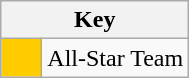<table class="wikitable" style="text-align: center;">
<tr>
<th colspan=2>Key</th>
</tr>
<tr>
<td style="background:#FFCC00; width:20px;"></td>
<td align=left>All-Star Team</td>
</tr>
</table>
